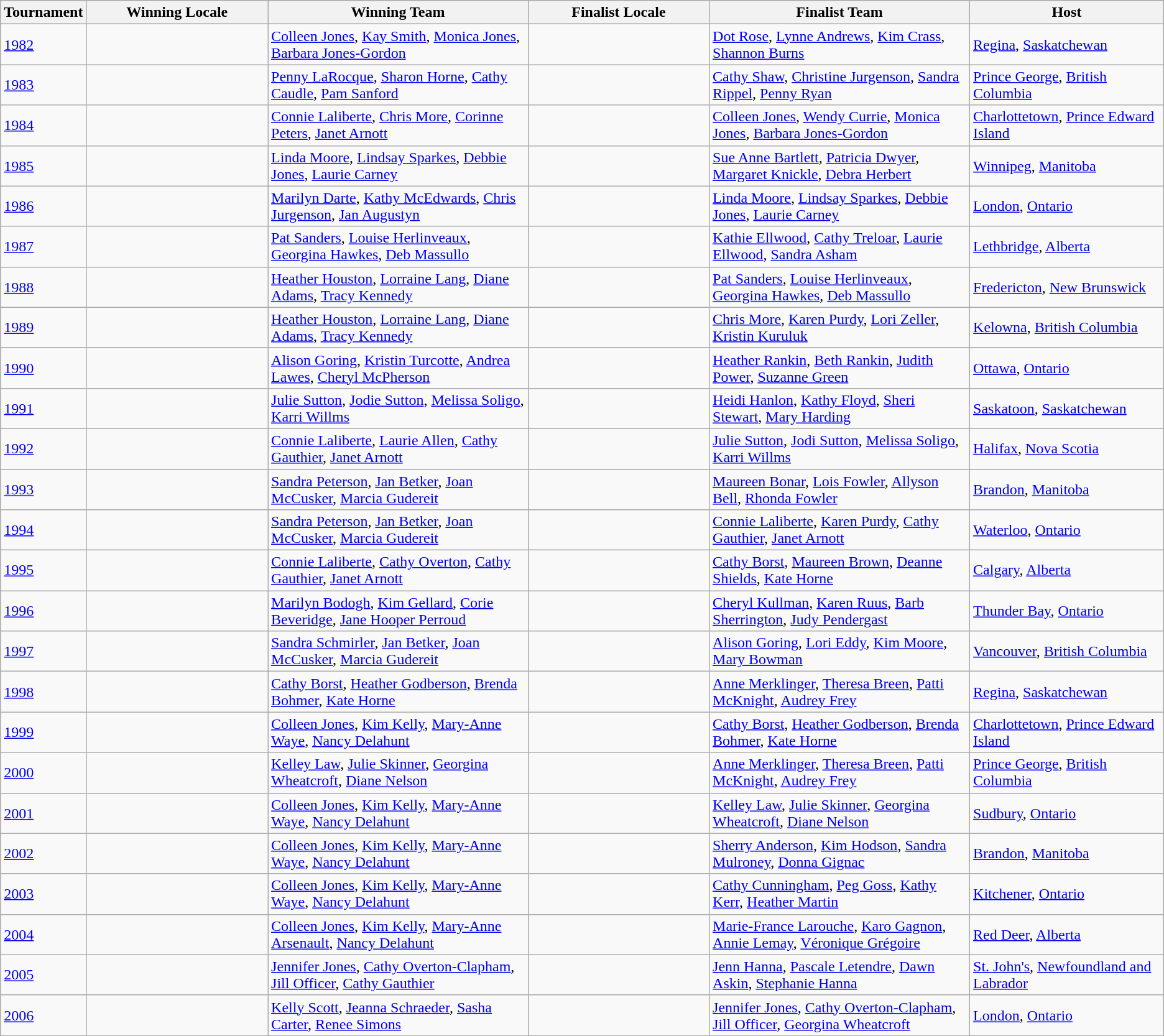<table class="wikitable">
<tr>
<th scope="col">Tournament</th>
<th scope="col" style="width:16%;">Winning Locale</th>
<th scope="col" style="width:23%;">Winning Team</th>
<th scope="col" style="width:16%;">Finalist Locale</th>
<th scope="col" style="width:23%;">Finalist Team</th>
<th scope="col" style="width:17%;">Host</th>
</tr>
<tr>
<td><a href='#'>1982</a></td>
<td></td>
<td><a href='#'>Colleen Jones</a>, <a href='#'>Kay Smith</a>, <a href='#'>Monica Jones</a>, <a href='#'>Barbara Jones-Gordon</a></td>
<td></td>
<td><a href='#'>Dot Rose</a>, <a href='#'>Lynne Andrews</a>, <a href='#'>Kim Crass</a>, <a href='#'>Shannon Burns</a></td>
<td><a href='#'>Regina</a>, <a href='#'>Saskatchewan</a></td>
</tr>
<tr>
<td><a href='#'>1983</a></td>
<td></td>
<td><a href='#'>Penny LaRocque</a>, <a href='#'>Sharon Horne</a>, <a href='#'>Cathy Caudle</a>, <a href='#'>Pam Sanford</a></td>
<td></td>
<td><a href='#'>Cathy Shaw</a>, <a href='#'>Christine Jurgenson</a>, <a href='#'>Sandra Rippel</a>, <a href='#'>Penny Ryan</a></td>
<td><a href='#'>Prince George</a>, <a href='#'>British Columbia</a></td>
</tr>
<tr>
<td><a href='#'>1984</a></td>
<td></td>
<td><a href='#'>Connie Laliberte</a>, <a href='#'>Chris More</a>, <a href='#'>Corinne Peters</a>, <a href='#'>Janet Arnott</a></td>
<td></td>
<td><a href='#'>Colleen Jones</a>, <a href='#'>Wendy Currie</a>, <a href='#'>Monica Jones</a>, <a href='#'>Barbara Jones-Gordon</a></td>
<td><a href='#'>Charlottetown</a>, <a href='#'>Prince Edward Island</a></td>
</tr>
<tr>
<td><a href='#'>1985</a></td>
<td></td>
<td><a href='#'>Linda Moore</a>, <a href='#'>Lindsay Sparkes</a>, <a href='#'>Debbie Jones</a>, <a href='#'>Laurie Carney</a></td>
<td></td>
<td><a href='#'>Sue Anne Bartlett</a>, <a href='#'>Patricia Dwyer</a>, <a href='#'>Margaret Knickle</a>, <a href='#'>Debra Herbert</a></td>
<td><a href='#'>Winnipeg</a>, <a href='#'>Manitoba</a></td>
</tr>
<tr>
<td><a href='#'>1986</a></td>
<td></td>
<td><a href='#'>Marilyn Darte</a>, <a href='#'>Kathy McEdwards</a>, <a href='#'>Chris Jurgenson</a>, <a href='#'>Jan Augustyn</a></td>
<td></td>
<td><a href='#'>Linda Moore</a>, <a href='#'>Lindsay Sparkes</a>, <a href='#'>Debbie Jones</a>, <a href='#'>Laurie Carney</a></td>
<td><a href='#'>London</a>, <a href='#'>Ontario</a></td>
</tr>
<tr>
<td><a href='#'>1987</a></td>
<td></td>
<td><a href='#'>Pat Sanders</a>, <a href='#'>Louise Herlinveaux</a>, <a href='#'>Georgina Hawkes</a>, <a href='#'>Deb Massullo</a></td>
<td></td>
<td><a href='#'>Kathie Ellwood</a>, <a href='#'>Cathy Treloar</a>, <a href='#'>Laurie Ellwood</a>, <a href='#'>Sandra Asham</a></td>
<td><a href='#'>Lethbridge</a>, <a href='#'>Alberta</a></td>
</tr>
<tr>
<td><a href='#'>1988</a></td>
<td></td>
<td><a href='#'>Heather Houston</a>, <a href='#'>Lorraine Lang</a>, <a href='#'>Diane Adams</a>, <a href='#'>Tracy Kennedy</a></td>
<td></td>
<td><a href='#'>Pat Sanders</a>, <a href='#'>Louise Herlinveaux</a>, <a href='#'>Georgina Hawkes</a>, <a href='#'>Deb Massullo</a></td>
<td><a href='#'>Fredericton</a>, <a href='#'>New Brunswick</a></td>
</tr>
<tr>
<td><a href='#'>1989</a></td>
<td></td>
<td><a href='#'>Heather Houston</a>, <a href='#'>Lorraine Lang</a>, <a href='#'>Diane Adams</a>, <a href='#'>Tracy Kennedy</a></td>
<td></td>
<td><a href='#'>Chris More</a>, <a href='#'>Karen Purdy</a>, <a href='#'>Lori Zeller</a>, <a href='#'>Kristin Kuruluk</a></td>
<td><a href='#'>Kelowna</a>, <a href='#'>British Columbia</a></td>
</tr>
<tr>
<td><a href='#'>1990</a></td>
<td></td>
<td><a href='#'>Alison Goring</a>, <a href='#'>Kristin Turcotte</a>, <a href='#'>Andrea Lawes</a>, <a href='#'>Cheryl McPherson</a></td>
<td></td>
<td><a href='#'>Heather Rankin</a>, <a href='#'>Beth Rankin</a>, <a href='#'>Judith Power</a>, <a href='#'>Suzanne Green</a></td>
<td><a href='#'>Ottawa</a>, <a href='#'>Ontario</a></td>
</tr>
<tr>
<td><a href='#'>1991</a></td>
<td></td>
<td><a href='#'>Julie Sutton</a>, <a href='#'>Jodie Sutton</a>, <a href='#'>Melissa Soligo</a>, <a href='#'>Karri Willms</a></td>
<td></td>
<td><a href='#'>Heidi Hanlon</a>, <a href='#'>Kathy Floyd</a>, <a href='#'>Sheri Stewart</a>, <a href='#'>Mary Harding</a></td>
<td><a href='#'>Saskatoon</a>, <a href='#'>Saskatchewan</a></td>
</tr>
<tr>
<td><a href='#'>1992</a></td>
<td></td>
<td><a href='#'>Connie Laliberte</a>, <a href='#'>Laurie Allen</a>, <a href='#'>Cathy Gauthier</a>, <a href='#'>Janet Arnott</a></td>
<td></td>
<td><a href='#'>Julie Sutton</a>, <a href='#'>Jodi Sutton</a>, <a href='#'>Melissa Soligo</a>, <a href='#'>Karri Willms</a></td>
<td><a href='#'>Halifax</a>, <a href='#'>Nova Scotia</a></td>
</tr>
<tr>
<td><a href='#'>1993</a></td>
<td></td>
<td><a href='#'>Sandra Peterson</a>, <a href='#'>Jan Betker</a>, <a href='#'>Joan McCusker</a>, <a href='#'>Marcia Gudereit</a></td>
<td></td>
<td><a href='#'>Maureen Bonar</a>, <a href='#'>Lois Fowler</a>, <a href='#'>Allyson Bell</a>, <a href='#'>Rhonda Fowler</a></td>
<td><a href='#'>Brandon</a>, <a href='#'>Manitoba</a></td>
</tr>
<tr>
<td><a href='#'>1994</a></td>
<td></td>
<td><a href='#'>Sandra Peterson</a>, <a href='#'>Jan Betker</a>, <a href='#'>Joan McCusker</a>, <a href='#'>Marcia Gudereit</a></td>
<td></td>
<td><a href='#'>Connie Laliberte</a>, <a href='#'>Karen Purdy</a>, <a href='#'>Cathy Gauthier</a>, <a href='#'>Janet Arnott</a></td>
<td><a href='#'>Waterloo</a>, <a href='#'>Ontario</a></td>
</tr>
<tr>
<td><a href='#'>1995</a></td>
<td></td>
<td><a href='#'>Connie Laliberte</a>, <a href='#'>Cathy Overton</a>, <a href='#'>Cathy Gauthier</a>, <a href='#'>Janet Arnott</a></td>
<td></td>
<td><a href='#'>Cathy Borst</a>, <a href='#'>Maureen Brown</a>, <a href='#'>Deanne Shields</a>, <a href='#'>Kate Horne</a></td>
<td><a href='#'>Calgary</a>, <a href='#'>Alberta</a></td>
</tr>
<tr>
<td><a href='#'>1996</a></td>
<td></td>
<td><a href='#'>Marilyn Bodogh</a>, <a href='#'>Kim Gellard</a>, <a href='#'>Corie Beveridge</a>, <a href='#'>Jane Hooper Perroud</a></td>
<td></td>
<td><a href='#'>Cheryl Kullman</a>, <a href='#'>Karen Ruus</a>, <a href='#'>Barb Sherrington</a>, <a href='#'>Judy Pendergast</a></td>
<td><a href='#'>Thunder Bay</a>, <a href='#'>Ontario</a></td>
</tr>
<tr>
<td><a href='#'>1997</a></td>
<td></td>
<td><a href='#'>Sandra Schmirler</a>, <a href='#'>Jan Betker</a>, <a href='#'>Joan McCusker</a>, <a href='#'>Marcia Gudereit</a></td>
<td></td>
<td><a href='#'>Alison Goring</a>, <a href='#'>Lori Eddy</a>, <a href='#'>Kim Moore</a>, <a href='#'>Mary Bowman</a></td>
<td><a href='#'>Vancouver</a>, <a href='#'>British Columbia</a></td>
</tr>
<tr>
<td><a href='#'>1998</a></td>
<td></td>
<td><a href='#'>Cathy Borst</a>, <a href='#'>Heather Godberson</a>, <a href='#'>Brenda Bohmer</a>, <a href='#'>Kate Horne</a></td>
<td></td>
<td><a href='#'>Anne Merklinger</a>, <a href='#'>Theresa Breen</a>, <a href='#'>Patti McKnight</a>, <a href='#'>Audrey Frey</a></td>
<td><a href='#'>Regina</a>, <a href='#'>Saskatchewan</a></td>
</tr>
<tr>
<td><a href='#'>1999</a></td>
<td></td>
<td><a href='#'>Colleen Jones</a>, <a href='#'>Kim Kelly</a>, <a href='#'>Mary-Anne Waye</a>, <a href='#'>Nancy Delahunt</a></td>
<td></td>
<td><a href='#'>Cathy Borst</a>, <a href='#'>Heather Godberson</a>, <a href='#'>Brenda Bohmer</a>, <a href='#'>Kate Horne</a></td>
<td><a href='#'>Charlottetown</a>, <a href='#'>Prince Edward Island</a></td>
</tr>
<tr>
<td><a href='#'>2000</a></td>
<td></td>
<td><a href='#'>Kelley Law</a>, <a href='#'>Julie Skinner</a>, <a href='#'>Georgina Wheatcroft</a>, <a href='#'>Diane Nelson</a></td>
<td></td>
<td><a href='#'>Anne Merklinger</a>, <a href='#'>Theresa Breen</a>, <a href='#'>Patti McKnight</a>, <a href='#'>Audrey Frey</a></td>
<td><a href='#'>Prince George</a>, <a href='#'>British Columbia</a></td>
</tr>
<tr>
<td><a href='#'>2001</a></td>
<td></td>
<td><a href='#'>Colleen Jones</a>, <a href='#'>Kim Kelly</a>, <a href='#'>Mary-Anne Waye</a>, <a href='#'>Nancy Delahunt</a></td>
<td></td>
<td><a href='#'>Kelley Law</a>, <a href='#'>Julie Skinner</a>, <a href='#'>Georgina Wheatcroft</a>, <a href='#'>Diane Nelson</a></td>
<td><a href='#'>Sudbury</a>, <a href='#'>Ontario</a></td>
</tr>
<tr>
<td><a href='#'>2002</a></td>
<td></td>
<td><a href='#'>Colleen Jones</a>, <a href='#'>Kim Kelly</a>, <a href='#'>Mary-Anne Waye</a>, <a href='#'>Nancy Delahunt</a></td>
<td></td>
<td><a href='#'>Sherry Anderson</a>, <a href='#'>Kim Hodson</a>, <a href='#'>Sandra Mulroney</a>, <a href='#'>Donna Gignac</a></td>
<td><a href='#'>Brandon</a>, <a href='#'>Manitoba</a></td>
</tr>
<tr>
<td><a href='#'>2003</a></td>
<td></td>
<td><a href='#'>Colleen Jones</a>, <a href='#'>Kim Kelly</a>, <a href='#'>Mary-Anne Waye</a>, <a href='#'>Nancy Delahunt</a></td>
<td></td>
<td><a href='#'>Cathy Cunningham</a>, <a href='#'>Peg Goss</a>, <a href='#'>Kathy Kerr</a>, <a href='#'>Heather Martin</a></td>
<td><a href='#'>Kitchener</a>, <a href='#'>Ontario</a></td>
</tr>
<tr>
<td><a href='#'>2004</a></td>
<td></td>
<td><a href='#'>Colleen Jones</a>, <a href='#'>Kim Kelly</a>, <a href='#'>Mary-Anne Arsenault</a>, <a href='#'>Nancy Delahunt</a></td>
<td></td>
<td><a href='#'>Marie-France Larouche</a>, <a href='#'>Karo Gagnon</a>, <a href='#'>Annie Lemay</a>, <a href='#'>Véronique Grégoire</a></td>
<td><a href='#'>Red Deer</a>, <a href='#'>Alberta</a></td>
</tr>
<tr>
<td><a href='#'>2005</a></td>
<td></td>
<td><a href='#'>Jennifer Jones</a>, <a href='#'>Cathy Overton-Clapham</a>, <a href='#'>Jill Officer</a>, <a href='#'>Cathy Gauthier</a></td>
<td></td>
<td><a href='#'>Jenn Hanna</a>, <a href='#'>Pascale Letendre</a>, <a href='#'>Dawn Askin</a>, <a href='#'>Stephanie Hanna</a></td>
<td><a href='#'>St. John's</a>, <a href='#'>Newfoundland and Labrador</a></td>
</tr>
<tr>
<td><a href='#'>2006</a></td>
<td></td>
<td><a href='#'>Kelly Scott</a>, <a href='#'>Jeanna Schraeder</a>, <a href='#'>Sasha Carter</a>, <a href='#'>Renee Simons</a></td>
<td></td>
<td><a href='#'>Jennifer Jones</a>, <a href='#'>Cathy Overton-Clapham</a>, <a href='#'>Jill Officer</a>, <a href='#'>Georgina Wheatcroft</a></td>
<td><a href='#'>London</a>, <a href='#'>Ontario</a></td>
</tr>
</table>
